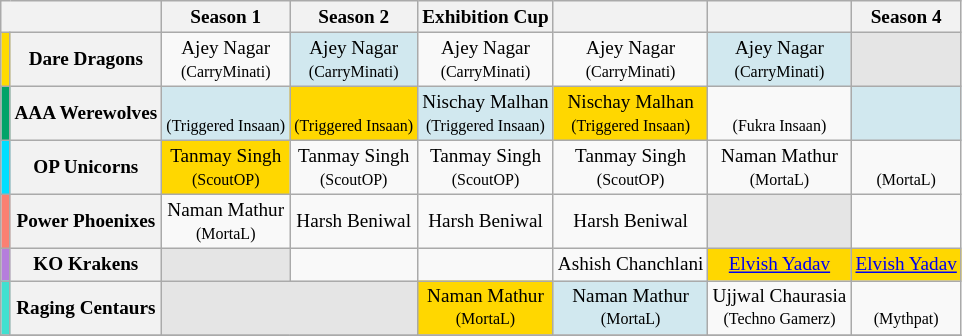<table class="wikitable" style=" text-align:center; font-size:80%; ">
<tr>
<th colspan="2"></th>
<th>Season 1</th>
<th>Season 2</th>
<th>Exhibition Cup</th>
<th></th>
<th></th>
<th>Season 4</th>
</tr>
<tr>
<th style="background:#FFDB00"></th>
<th>Dare Dragons</th>
<td>Ajey Nagar<br><small>(CarryMinati)</small></td>
<td style="background:#D1E8EF;">Ajey Nagar<br><small>(CarryMinati)</small></td>
<td>Ajey Nagar<br><small>(CarryMinati)</small></td>
<td>Ajey Nagar<br><small>(CarryMinati)</small></td>
<td style="background:#D1E8EF;">Ajey Nagar<br><small>(CarryMinati)</small></td>
<td style="background:#E5E5E5;"></td>
</tr>
<tr>
<th style="background:#01A368"></th>
<th>AAA Werewolves</th>
<td style="background:#D1E8EF;"><br><small>(Triggered Insaan)</small></td>
<td style="background:gold;"><br><small>(Triggered Insaan)</small></td>
<td style="background:#D1E8EF;">Nischay Malhan<br><small>(Triggered Insaan)</small></td>
<td style="background:gold;">Nischay Malhan<br><small>(Triggered Insaan)</small></td>
<td><br><small>(Fukra Insaan)</small></td>
<td style="background:#D1E8EF;"></td>
</tr>
<tr>
<th style="background:#00DEFF"></th>
<th>OP Unicorns</th>
<td style="background:gold;">Tanmay Singh<br><small>(ScoutOP)</small></td>
<td>Tanmay Singh<br><small>(ScoutOP)</small></td>
<td>Tanmay Singh<br><small>(ScoutOP)</small></td>
<td>Tanmay Singh<br><small>(ScoutOP)</small></td>
<td>Naman Mathur<br><small>(MortaL)</small></td>
<td><br><small>(MortaL)</small></td>
</tr>
<tr>
<th style="background:#FA8072"></th>
<th>Power Phoenixes</th>
<td>Naman Mathur<br><small>(MortaL)</small></td>
<td>Harsh Beniwal</td>
<td>Harsh Beniwal</td>
<td>Harsh Beniwal</td>
<td style="background:#E5E5E5;"></td>
<td></td>
</tr>
<tr>
<th style="background:#B57EDC"></th>
<th>KO Krakens</th>
<td style="background:#E5E5E5;"></td>
<td></td>
<td></td>
<td>Ashish Chanchlani</td>
<td style="background:gold;"><a href='#'>Elvish Yadav</a></td>
<td style="background:gold;"><a href='#'>Elvish Yadav</a></td>
</tr>
<tr>
<th style="background:turquoise"></th>
<th>Raging Centaurs</th>
<td colspan="2" style="background:#E5E5E5;"></td>
<td style="background:gold;">Naman Mathur<br><small>(MortaL)</small></td>
<td style="background:#D1E8EF;">Naman Mathur<br><small>(MortaL)</small></td>
<td>Ujjwal Chaurasia<br><small>(Techno Gamerz)</small></td>
<td><br><small>(Mythpat)</small></td>
</tr>
<tr>
</tr>
</table>
